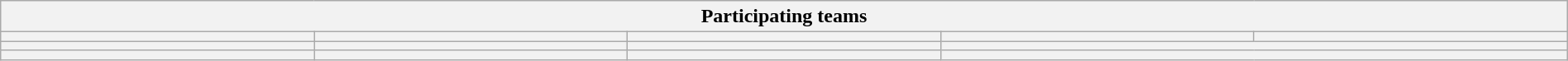<table class="wikitable" style="width:100%;">
<tr>
<th colspan=5><strong>Participating teams</strong></th>
</tr>
<tr>
<th style="width:20%;"></th>
<th style="width:20%;"></th>
<th style="width:20%;"></th>
<th style="width:20%;"></th>
<th style="width:20%;"></th>
</tr>
<tr>
<th></th>
<th></th>
<th></th>
<th colspan=2></th>
</tr>
<tr>
<th></th>
<th></th>
<th></th>
<th colspan=2></th>
</tr>
</table>
